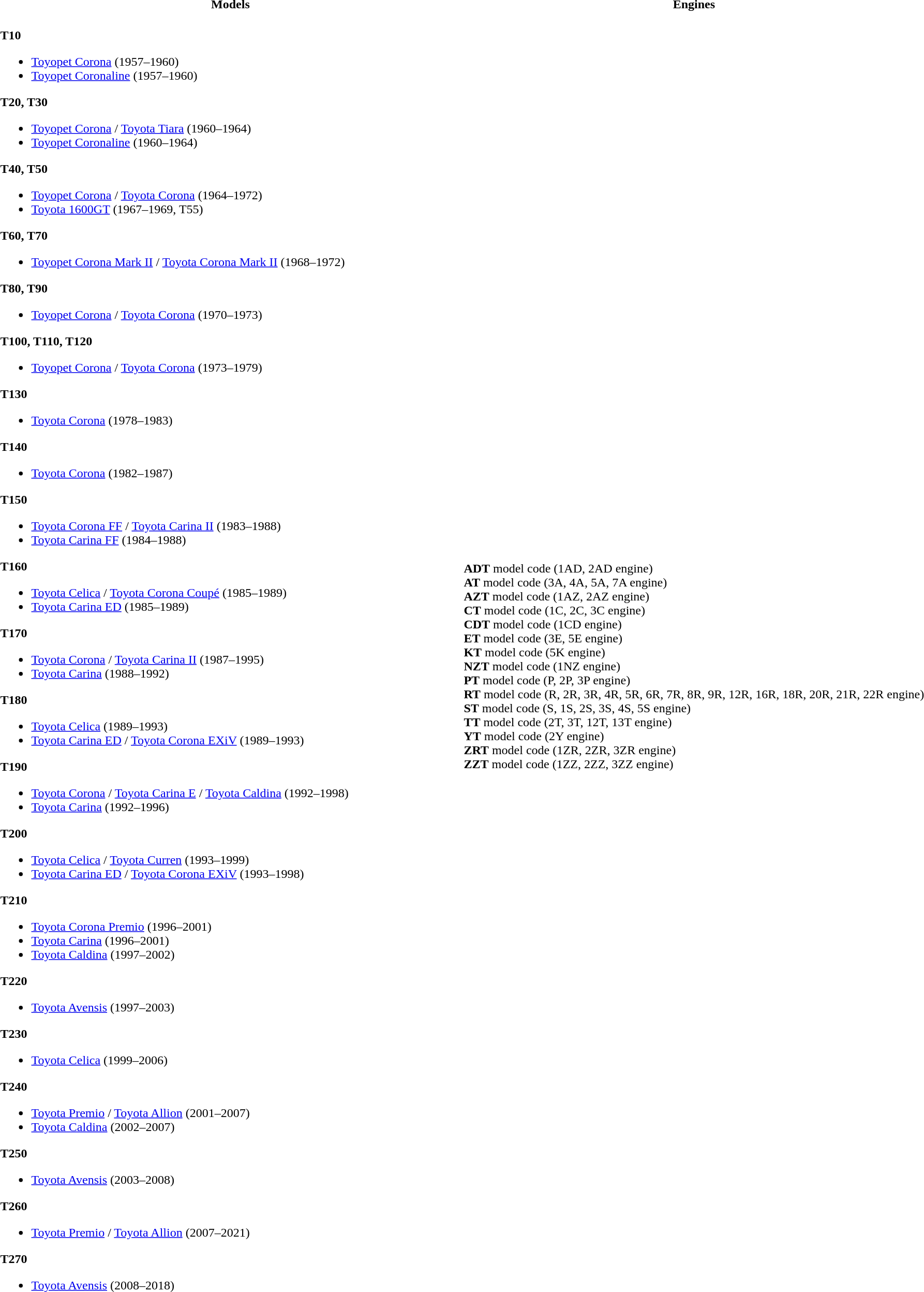<table>
<tr>
<th style="width:50%">Models</th>
<th>Engines</th>
</tr>
<tr>
<td style="width:50%"><br><strong>T10</strong><ul><li><a href='#'>Toyopet Corona</a> (1957–1960)</li><li><a href='#'>Toyopet Coronaline</a> (1957–1960)</li></ul><strong>T20, T30</strong><ul><li><a href='#'>Toyopet Corona</a> / <a href='#'>Toyota Tiara</a> (1960–1964)</li><li><a href='#'>Toyopet Coronaline</a> (1960–1964)</li></ul><strong>T40, T50</strong><ul><li><a href='#'>Toyopet Corona</a> / <a href='#'>Toyota Corona</a> (1964–1972)</li><li><a href='#'>Toyota 1600GT</a> (1967–1969, T55)</li></ul><strong>T60, T70</strong><ul><li><a href='#'>Toyopet Corona Mark II</a> / <a href='#'>Toyota Corona Mark II</a> (1968–1972)</li></ul><strong>T80, T90</strong><ul><li><a href='#'>Toyopet Corona</a> /  <a href='#'>Toyota Corona</a> (1970–1973)</li></ul><strong>T100, T110, T120</strong><ul><li><a href='#'>Toyopet Corona</a> / <a href='#'>Toyota Corona</a> (1973–1979)</li></ul><strong>T130</strong><ul><li><a href='#'>Toyota Corona</a> (1978–1983)</li></ul><strong>T140</strong><ul><li><a href='#'>Toyota Corona</a> (1982–1987)</li></ul><strong>T150</strong><ul><li><a href='#'>Toyota Corona FF</a> / <a href='#'>Toyota Carina II</a> (1983–1988)</li><li><a href='#'>Toyota Carina FF</a> (1984–1988)</li></ul><strong>T160</strong><ul><li><a href='#'>Toyota Celica</a> / <a href='#'>Toyota Corona Coupé</a> (1985–1989)</li><li><a href='#'>Toyota Carina ED</a> (1985–1989)</li></ul><strong>T170</strong><ul><li><a href='#'>Toyota Corona</a> / <a href='#'>Toyota Carina II</a> (1987–1995)</li><li><a href='#'>Toyota Carina</a> (1988–1992)</li></ul><strong>T180</strong><ul><li><a href='#'>Toyota Celica</a> (1989–1993)</li><li><a href='#'>Toyota Carina ED</a> / <a href='#'>Toyota Corona EXiV</a> (1989–1993)</li></ul><strong>T190</strong><ul><li><a href='#'>Toyota Corona</a> / <a href='#'>Toyota Carina E</a> / <a href='#'>Toyota Caldina</a> (1992–1998)</li><li><a href='#'>Toyota Carina</a> (1992–1996)</li></ul><strong>T200</strong><ul><li><a href='#'>Toyota Celica</a> / <a href='#'>Toyota Curren</a> (1993–1999)</li><li><a href='#'>Toyota Carina ED</a> / <a href='#'>Toyota Corona EXiV</a> (1993–1998)</li></ul><strong>T210</strong><ul><li><a href='#'>Toyota Corona Premio</a> (1996–2001)</li><li><a href='#'>Toyota Carina</a> (1996–2001)</li><li><a href='#'>Toyota Caldina</a> (1997–2002)</li></ul><strong>T220</strong><ul><li><a href='#'>Toyota Avensis</a> (1997–2003)</li></ul><strong>T230</strong><ul><li><a href='#'>Toyota Celica</a> (1999–2006)</li></ul><strong>T240</strong><ul><li><a href='#'>Toyota Premio</a> / <a href='#'>Toyota Allion</a> (2001–2007)</li><li><a href='#'>Toyota Caldina</a> (2002–2007)</li></ul><strong>T250</strong><ul><li><a href='#'>Toyota Avensis</a> (2003–2008)</li></ul><strong>T260</strong><ul><li><a href='#'>Toyota Premio</a> / <a href='#'>Toyota Allion</a> (2007–2021)</li></ul><strong>T270</strong><ul><li><a href='#'>Toyota Avensis</a> (2008–2018)</li></ul></td>
<td style="width:50%"><br><strong>ADT</strong> model code (1AD, 2AD engine)<br><strong>AT</strong> model code (3A, 4A, 5A, 7A engine)<br><strong>AZT</strong> model code (1AZ, 2AZ engine)<br><strong>CT</strong> model code (1C, 2C, 3C engine)<br><strong>CDT</strong> model code (1CD engine)<br><strong>ET</strong> model code (3E, 5E engine)<br><strong>KT</strong> model code (5K engine)<br><strong>NZT</strong> model code (1NZ engine)<br><strong>PT</strong> model code (P, 2P, 3P engine)<br><strong>RT</strong> model code (R, 2R, 3R, 4R, 5R, 6R, 7R, 8R, 9R, 12R, 16R, 18R, 20R, 21R, 22R engine)<br><strong>ST</strong> model code (S, 1S, 2S, 3S, 4S, 5S engine)<br><strong>TT</strong> model code (2T, 3T, 12T, 13T engine)<br><strong>YT</strong> model code (2Y engine)<br><strong>ZRT</strong> model code (1ZR, 2ZR, 3ZR engine)<br><strong>ZZT</strong> model code (1ZZ, 2ZZ, 3ZZ engine)</td>
</tr>
</table>
